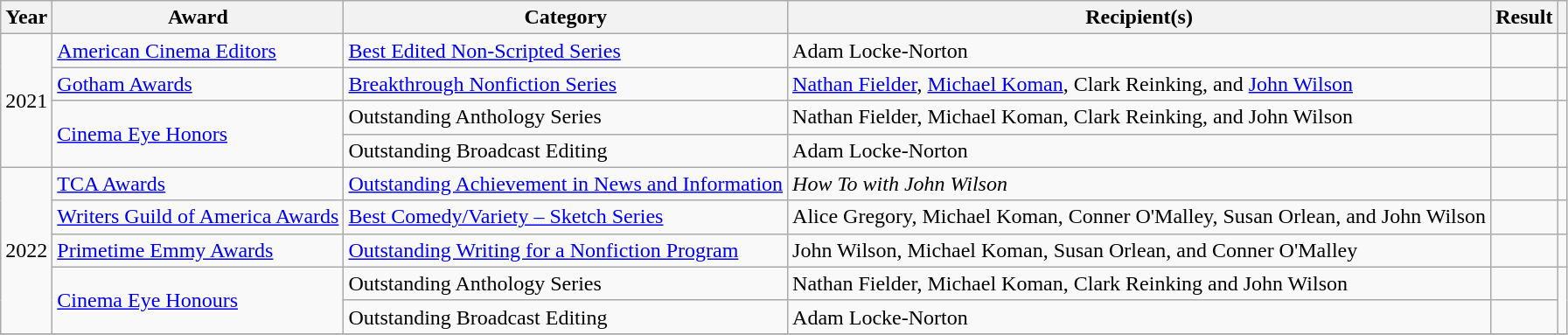<table class="wikitable plainrowheaders sortable">
<tr>
<th scope="col">Year</th>
<th scope="col">Award</th>
<th scope="col">Category</th>
<th scope="col">Recipient(s)</th>
<th scope="col">Result</th>
<th scope="col" class="unsortable"></th>
</tr>
<tr>
<td rowspan="4" align="center">2021</td>
<td><a href='#'>American Cinema Editors</a></td>
<td><a href='#'>Best Edited Non-Scripted Series</a></td>
<td>Adam Locke-Norton</td>
<td></td>
<td align="center"></td>
</tr>
<tr>
<td><a href='#'>Gotham Awards</a></td>
<td><a href='#'>Breakthrough Nonfiction Series</a></td>
<td><a href='#'>Nathan Fielder</a>, <a href='#'>Michael Koman</a>, Clark Reinking, and <a href='#'>John Wilson</a></td>
<td></td>
<td align="center"></td>
</tr>
<tr>
<td rowspan="2"><a href='#'>Cinema Eye Honors</a></td>
<td>Outstanding Anthology Series</td>
<td>Nathan Fielder, Michael Koman, Clark Reinking, and John Wilson</td>
<td></td>
<td align="center" rowspan="2"></td>
</tr>
<tr>
<td>Outstanding Broadcast Editing</td>
<td>Adam Locke-Norton</td>
<td></td>
</tr>
<tr>
<td rowspan="5" align="center">2022</td>
<td><a href='#'>TCA Awards</a></td>
<td><a href='#'>Outstanding Achievement in News and Information</a></td>
<td><em>How To with John Wilson</em></td>
<td></td>
<td align="center"></td>
</tr>
<tr>
<td><a href='#'>Writers Guild of America Awards</a></td>
<td><a href='#'>Best Comedy/Variety – Sketch Series</a></td>
<td>Alice Gregory, Michael Koman, Conner O'Malley, Susan Orlean, and John Wilson</td>
<td></td>
<td align="center"></td>
</tr>
<tr>
<td><a href='#'>Primetime Emmy Awards</a></td>
<td><a href='#'>Outstanding Writing for a Nonfiction Program</a></td>
<td>John Wilson, Michael Koman, Susan Orlean, and Conner O'Malley </td>
<td></td>
<td align="center"></td>
</tr>
<tr>
<td rowspan="2"><a href='#'>Cinema Eye Honours</a></td>
<td>Outstanding Anthology Series</td>
<td>Nathan Fielder, Michael Koman, Clark Reinking and John Wilson</td>
<td></td>
<td rowspan="2" align="center"></td>
</tr>
<tr>
<td>Outstanding Broadcast Editing</td>
<td>Adam Locke-Norton</td>
<td></td>
</tr>
<tr>
</tr>
</table>
